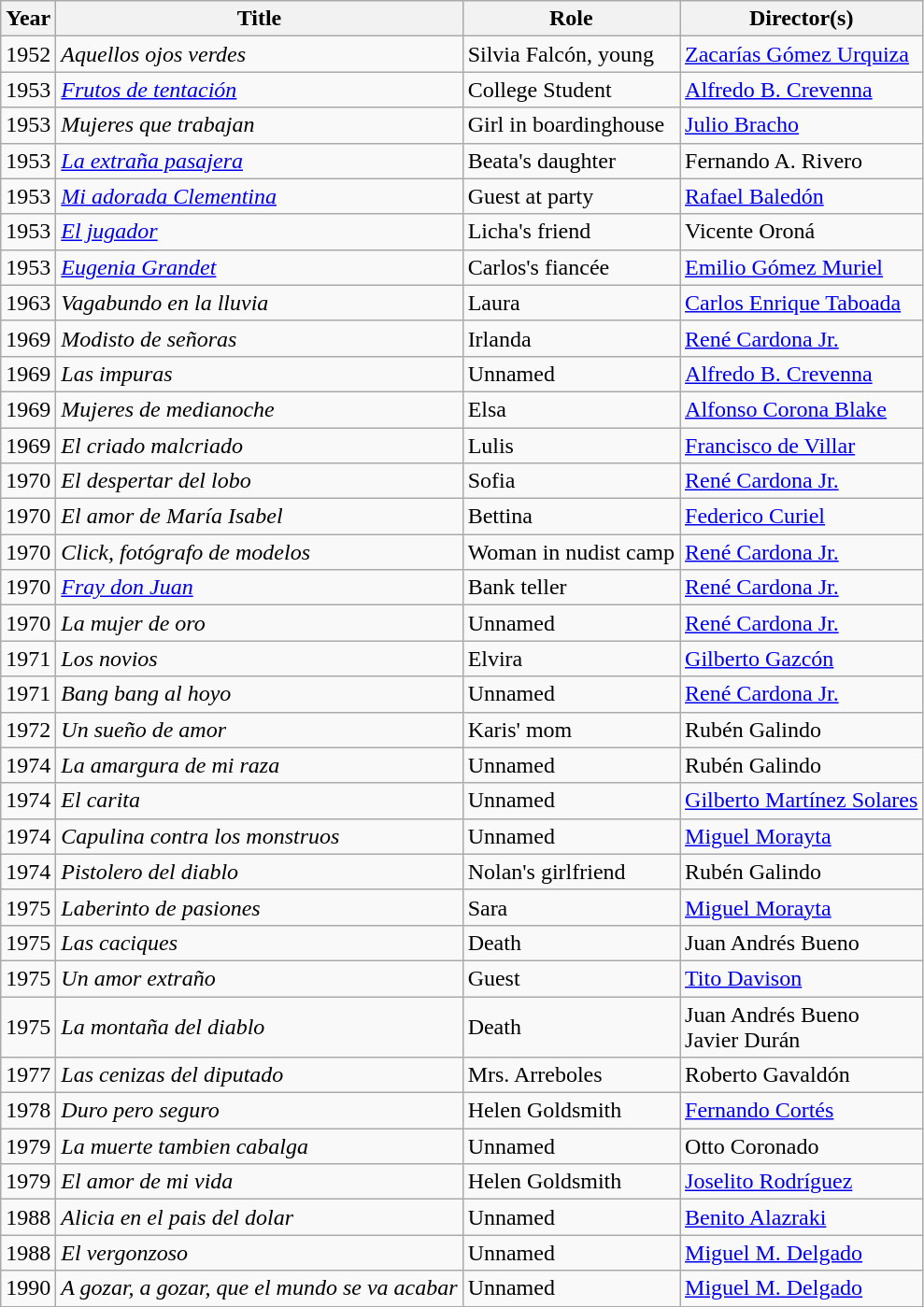<table class="wikitable">
<tr>
<th>Year</th>
<th>Title</th>
<th>Role</th>
<th>Director(s)</th>
</tr>
<tr>
<td>1952</td>
<td><em>Aquellos ojos verdes</em></td>
<td>Silvia Falcón, young</td>
<td><a href='#'>Zacarías Gómez Urquiza</a></td>
</tr>
<tr>
<td>1953</td>
<td><em><a href='#'>Frutos de tentación</a></em></td>
<td>College Student</td>
<td><a href='#'>Alfredo B. Crevenna</a></td>
</tr>
<tr>
<td>1953</td>
<td><em>Mujeres que trabajan</em></td>
<td>Girl in boardinghouse</td>
<td><a href='#'>Julio Bracho</a></td>
</tr>
<tr>
<td>1953</td>
<td><em><a href='#'>La extraña pasajera</a></em></td>
<td>Beata's daughter</td>
<td>Fernando A. Rivero</td>
</tr>
<tr>
<td>1953</td>
<td><a href='#'><em>Mi adorada Clementina</em></a></td>
<td>Guest at party</td>
<td><a href='#'>Rafael Baledón</a></td>
</tr>
<tr>
<td>1953</td>
<td><em><a href='#'>El jugador</a></em></td>
<td>Licha's friend</td>
<td>Vicente Oroná</td>
</tr>
<tr>
<td>1953</td>
<td><em><a href='#'>Eugenia Grandet</a></em></td>
<td>Carlos's fiancée</td>
<td><a href='#'>Emilio Gómez Muriel</a></td>
</tr>
<tr>
<td>1963</td>
<td><em>Vagabundo en la lluvia</em></td>
<td>Laura</td>
<td><a href='#'>Carlos Enrique Taboada</a></td>
</tr>
<tr>
<td>1969</td>
<td><em>Modisto de señoras</em></td>
<td>Irlanda</td>
<td><a href='#'>René Cardona Jr.</a></td>
</tr>
<tr>
<td>1969</td>
<td><em>Las impuras</em></td>
<td>Unnamed</td>
<td><a href='#'>Alfredo B. Crevenna</a></td>
</tr>
<tr>
<td>1969</td>
<td><em>Mujeres de medianoche</em></td>
<td>Elsa</td>
<td><a href='#'>Alfonso Corona Blake</a></td>
</tr>
<tr>
<td>1969</td>
<td><em>El criado malcriado</em></td>
<td>Lulis</td>
<td><a href='#'>Francisco de Villar</a></td>
</tr>
<tr>
<td>1970</td>
<td><em>El despertar del lobo</em></td>
<td>Sofia</td>
<td><a href='#'>René Cardona Jr.</a></td>
</tr>
<tr>
<td>1970</td>
<td><em>El amor de María Isabel</em></td>
<td>Bettina</td>
<td><a href='#'>Federico Curiel</a></td>
</tr>
<tr>
<td>1970</td>
<td><em>Click, fotógrafo de modelos</em></td>
<td>Woman in nudist camp</td>
<td><a href='#'>René Cardona Jr.</a></td>
</tr>
<tr>
<td>1970</td>
<td><em><a href='#'>Fray don Juan</a></em></td>
<td>Bank teller</td>
<td><a href='#'>René Cardona Jr.</a></td>
</tr>
<tr>
<td>1970</td>
<td><em>La mujer de oro</em></td>
<td>Unnamed</td>
<td><a href='#'>René Cardona Jr.</a></td>
</tr>
<tr>
<td>1971</td>
<td><em>Los novios</em></td>
<td>Elvira</td>
<td><a href='#'>Gilberto Gazcón</a></td>
</tr>
<tr>
<td>1971</td>
<td><em>Bang bang al hoyo</em></td>
<td>Unnamed</td>
<td><a href='#'>René Cardona Jr.</a></td>
</tr>
<tr>
<td>1972</td>
<td><em>Un sueño de amor</em></td>
<td>Karis' mom</td>
<td>Rubén Galindo</td>
</tr>
<tr>
<td>1974</td>
<td><em>La amargura de mi raza</em></td>
<td>Unnamed</td>
<td>Rubén Galindo</td>
</tr>
<tr>
<td>1974</td>
<td><em>El carita</em></td>
<td>Unnamed</td>
<td><a href='#'>Gilberto Martínez Solares</a></td>
</tr>
<tr>
<td>1974</td>
<td><em>Capulina contra los monstruos</em></td>
<td>Unnamed</td>
<td><a href='#'>Miguel Morayta</a></td>
</tr>
<tr>
<td>1974</td>
<td><em>Pistolero del diablo</em></td>
<td>Nolan's girlfriend</td>
<td>Rubén Galindo</td>
</tr>
<tr>
<td>1975</td>
<td><em>Laberinto de pasiones</em></td>
<td>Sara</td>
<td><a href='#'>Miguel Morayta</a></td>
</tr>
<tr>
<td>1975</td>
<td><em>Las caciques</em></td>
<td>Death</td>
<td>Juan Andrés Bueno</td>
</tr>
<tr>
<td>1975</td>
<td><em>Un amor extraño</em></td>
<td>Guest</td>
<td><a href='#'>Tito Davison</a></td>
</tr>
<tr>
<td>1975</td>
<td><em>La montaña del diablo</em></td>
<td>Death</td>
<td>Juan Andrés Bueno<br>Javier Durán</td>
</tr>
<tr>
<td>1977</td>
<td><em>Las cenizas del diputado</em></td>
<td>Mrs. Arreboles</td>
<td>Roberto Gavaldón</td>
</tr>
<tr>
<td>1978</td>
<td><em>Duro pero seguro</em></td>
<td>Helen Goldsmith</td>
<td><a href='#'>Fernando Cortés</a></td>
</tr>
<tr>
<td>1979</td>
<td><em>La muerte tambien cabalga</em></td>
<td>Unnamed</td>
<td>Otto Coronado</td>
</tr>
<tr>
<td>1979</td>
<td><em>El amor de mi vida</em></td>
<td>Helen Goldsmith</td>
<td><a href='#'>Joselito Rodríguez</a></td>
</tr>
<tr>
<td>1988</td>
<td><em>Alicia en el pais del dolar</em></td>
<td>Unnamed</td>
<td><a href='#'>Benito Alazraki</a></td>
</tr>
<tr>
<td>1988</td>
<td><em>El vergonzoso</em></td>
<td>Unnamed</td>
<td><a href='#'>Miguel M. Delgado</a></td>
</tr>
<tr>
<td>1990</td>
<td><em>A gozar, a gozar, que el mundo se va acabar</em></td>
<td>Unnamed</td>
<td><a href='#'>Miguel M. Delgado</a></td>
</tr>
</table>
